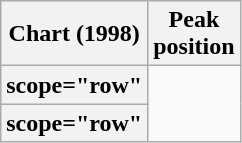<table class="wikitable plainrowheaders sortable">
<tr>
<th scope="col">Chart (1998)</th>
<th scope="col">Peak<br>position</th>
</tr>
<tr>
<th>scope="row" </th>
</tr>
<tr>
<th>scope="row" </th>
</tr>
</table>
